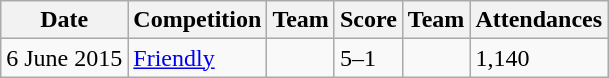<table class="wikitable">
<tr>
<th>Date</th>
<th>Competition</th>
<th>Team</th>
<th>Score</th>
<th>Team</th>
<th>Attendances</th>
</tr>
<tr>
<td>6 June 2015</td>
<td><a href='#'>Friendly</a></td>
<td></td>
<td>5–1</td>
<td></td>
<td>1,140</td>
</tr>
</table>
